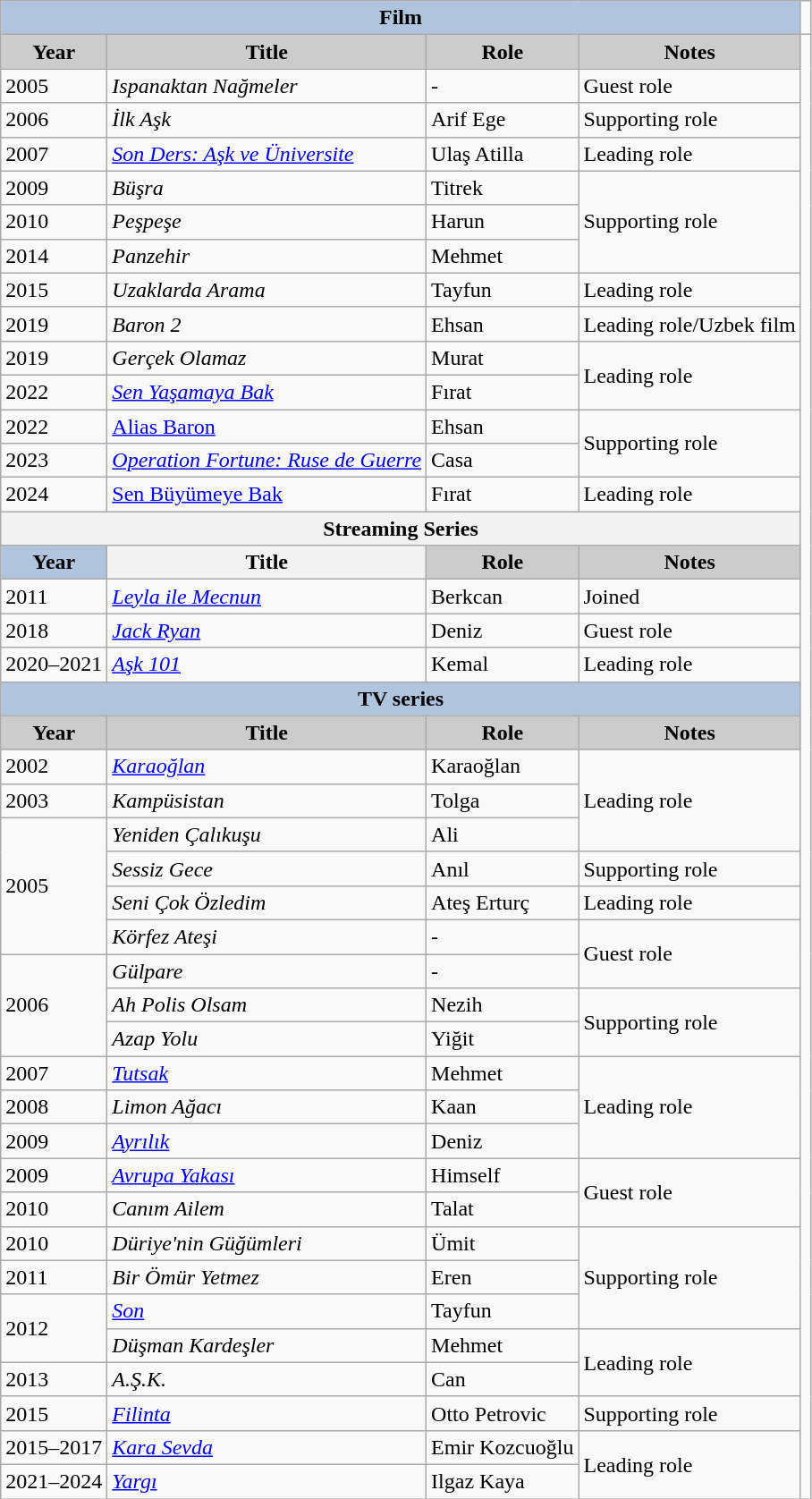<table class="wikitable" style="font-size:100%">
<tr>
<th colspan="4" style="background:LightSteelBlue">Film</th>
<td></td>
</tr>
<tr>
<th style="background:#CCCCCC">Year</th>
<th style="background:#CCCCCC">Title</th>
<th style="background:#CCCCCC">Role</th>
<th style="background:#CCCCCC">Notes</th>
</tr>
<tr>
<td>2005</td>
<td><em>Ispanaktan Nağmeler</em></td>
<td>-</td>
<td>Guest role</td>
</tr>
<tr>
<td>2006</td>
<td><em>İlk Aşk</em></td>
<td>Arif Ege</td>
<td>Supporting role</td>
</tr>
<tr>
<td>2007</td>
<td><em><a href='#'>Son Ders: Aşk ve Üniversite</a></em></td>
<td>Ulaş Atilla</td>
<td>Leading role</td>
</tr>
<tr>
<td>2009</td>
<td><em>Büşra</em></td>
<td>Titrek</td>
<td rowspan="3">Supporting role</td>
</tr>
<tr>
<td>2010</td>
<td><em>Peşpeşe</em></td>
<td>Harun</td>
</tr>
<tr>
<td>2014</td>
<td><em>Panzehir</em></td>
<td>Mehmet</td>
</tr>
<tr>
<td>2015</td>
<td><em>Uzaklarda Arama</em></td>
<td>Tayfun</td>
<td>Leading role</td>
</tr>
<tr>
<td>2019</td>
<td><em>Baron 2</em></td>
<td>Ehsan</td>
<td>Leading role/Uzbek film</td>
</tr>
<tr>
<td>2019</td>
<td><em>Gerçek Olamaz</em></td>
<td>Murat</td>
<td rowspan="2">Leading role</td>
</tr>
<tr>
<td>2022</td>
<td><em><a href='#'>Sen Yaşamaya Bak</a></em></td>
<td>Fırat</td>
</tr>
<tr>
<td>2022</td>
<td><a href='#'>Alias Baron</a></td>
<td>Ehsan</td>
<td rowspan="2">Supporting role</td>
</tr>
<tr>
<td>2023</td>
<td><em><a href='#'>Operation Fortune: Ruse de Guerre</a></em></td>
<td>Casa</td>
</tr>
<tr>
<td>2024</td>
<td><a href='#'>Sen Büyümeye Bak</a></td>
<td>Fırat</td>
<td>Leading role</td>
</tr>
<tr>
<th colspan="4">Streaming Series</th>
</tr>
<tr Sen büyüme bak 2024>
<th style="background:LightSteelBlue" Firat"">Year</th>
<th>Title</th>
<th style="background:#CCCCCC">Role</th>
<th style="background:#CCCCCC">Notes</th>
</tr>
<tr>
<td>2011</td>
<td><em><a href='#'>Leyla ile Mecnun</a></em></td>
<td>Berkcan</td>
<td>Joined</td>
</tr>
<tr>
<td>2018</td>
<td><em><a href='#'>Jack Ryan</a></em></td>
<td>Deniz</td>
<td>Guest role</td>
</tr>
<tr>
<td>2020–2021</td>
<td><em><a href='#'>Aşk 101</a></em></td>
<td>Kemal</td>
<td>Leading role</td>
</tr>
<tr>
<th colspan="4" style="background:LightSteelBlue">TV series</th>
</tr>
<tr>
<th style="background:#CCCCCC">Year</th>
<th style="background:#CCCCCC">Title</th>
<th style="background:#CCCCCC">Role</th>
<th style="background:#CCCCCC">Notes</th>
</tr>
<tr>
<td>2002</td>
<td><em><a href='#'>Karaoğlan</a></em></td>
<td>Karaoğlan</td>
<td rowspan="3">Leading role</td>
</tr>
<tr>
<td>2003</td>
<td><em>Kampüsistan</em></td>
<td>Tolga</td>
</tr>
<tr>
<td rowspan="4">2005</td>
<td><em>Yeniden Çalıkuşu</em></td>
<td>Ali</td>
</tr>
<tr>
<td><em>Sessiz Gece</em></td>
<td>Anıl</td>
<td>Supporting role</td>
</tr>
<tr>
<td><em>Seni Çok Özledim</em></td>
<td>Ateş Erturç</td>
<td>Leading role</td>
</tr>
<tr>
<td><em>Körfez Ateşi</em></td>
<td>-</td>
<td rowspan="2">Guest role</td>
</tr>
<tr>
<td rowspan="3">2006</td>
<td><em>Gülpare</em></td>
<td>-</td>
</tr>
<tr>
<td><em>Ah Polis Olsam</em></td>
<td>Nezih</td>
<td rowspan="2">Supporting role</td>
</tr>
<tr>
<td><em>Azap Yolu</em></td>
<td>Yiğit</td>
</tr>
<tr>
<td>2007</td>
<td><em><a href='#'>Tutsak</a></em></td>
<td>Mehmet</td>
<td rowspan="3">Leading role</td>
</tr>
<tr>
<td>2008</td>
<td><em>Limon Ağacı</em></td>
<td>Kaan</td>
</tr>
<tr>
<td>2009</td>
<td><em><a href='#'>Ayrılık</a></em></td>
<td>Deniz</td>
</tr>
<tr>
<td>2009</td>
<td><em><a href='#'>Avrupa Yakası</a></em></td>
<td>Himself</td>
<td rowspan="2">Guest role</td>
</tr>
<tr>
<td>2010</td>
<td><em>Canım Ailem</em></td>
<td>Talat</td>
</tr>
<tr>
<td>2010</td>
<td><em>Düriye'nin Güğümleri</em></td>
<td>Ümit</td>
<td rowspan="3">Supporting role</td>
</tr>
<tr>
<td>2011</td>
<td><em>Bir Ömür Yetmez</em></td>
<td>Eren</td>
</tr>
<tr>
<td rowspan="2">2012</td>
<td><em><a href='#'>Son</a></em></td>
<td>Tayfun</td>
</tr>
<tr>
<td><em>Düşman Kardeşler</em></td>
<td>Mehmet</td>
<td rowspan="2">Leading role</td>
</tr>
<tr>
<td>2013</td>
<td><em>A.Ş.K.</em></td>
<td>Can</td>
</tr>
<tr>
<td>2015</td>
<td><em><a href='#'>Filinta</a></em></td>
<td>Otto Petrovic</td>
<td>Supporting role</td>
</tr>
<tr>
<td>2015–2017</td>
<td><em><a href='#'>Kara Sevda</a></em></td>
<td>Emir Kozcuoğlu</td>
<td rowspan="2">Leading role</td>
</tr>
<tr>
<td>2021–2024</td>
<td><em><a href='#'>Yargı</a></em></td>
<td>Ilgaz Kaya</td>
</tr>
</table>
